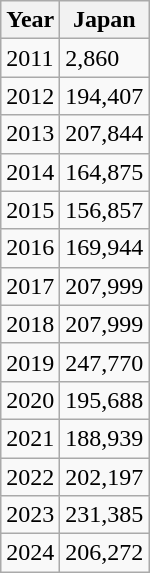<table class="wikitable">
<tr>
<th>Year</th>
<th>Japan</th>
</tr>
<tr>
<td>2011</td>
<td>2,860</td>
</tr>
<tr>
<td>2012</td>
<td>194,407</td>
</tr>
<tr>
<td>2013</td>
<td>207,844</td>
</tr>
<tr>
<td>2014</td>
<td>164,875</td>
</tr>
<tr>
<td>2015</td>
<td>156,857</td>
</tr>
<tr>
<td>2016</td>
<td>169,944</td>
</tr>
<tr>
<td>2017</td>
<td>207,999</td>
</tr>
<tr>
<td>2018</td>
<td>207,999</td>
</tr>
<tr>
<td>2019</td>
<td>247,770</td>
</tr>
<tr>
<td>2020</td>
<td>195,688</td>
</tr>
<tr>
<td>2021</td>
<td>188,939</td>
</tr>
<tr>
<td>2022</td>
<td>202,197</td>
</tr>
<tr>
<td>2023</td>
<td>231,385</td>
</tr>
<tr>
<td>2024</td>
<td>206,272</td>
</tr>
</table>
